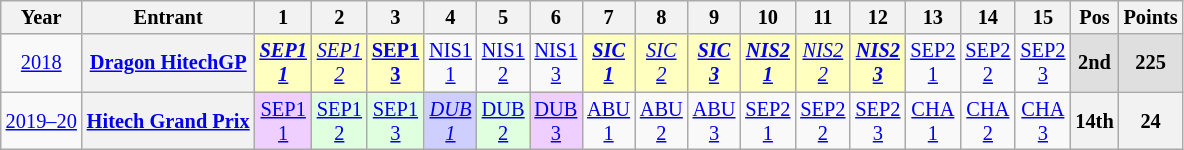<table class="wikitable" style="text-align:center; font-size:85%">
<tr>
<th>Year</th>
<th>Entrant</th>
<th>1</th>
<th>2</th>
<th>3</th>
<th>4</th>
<th>5</th>
<th>6</th>
<th>7</th>
<th>8</th>
<th>9</th>
<th>10</th>
<th>11</th>
<th>12</th>
<th>13</th>
<th>14</th>
<th>15</th>
<th>Pos</th>
<th>Points</th>
</tr>
<tr>
<td><a href='#'>2018</a></td>
<th nowrap><a href='#'>Dragon HitechGP</a></th>
<td style="background:#FFFFBF;"><strong><em><a href='#'>SEP1<br>1</a></em></strong><br></td>
<td style="background:#FFFFBF;"><em><a href='#'>SEP1<br>2</a></em><br></td>
<td style="background:#FFFFBF;"><strong><a href='#'>SEP1<br>3</a></strong><br></td>
<td style="background:#;"><a href='#'>NIS1<br>1</a></td>
<td style="background:#;"><a href='#'>NIS1<br>2</a></td>
<td style="background:#;"><a href='#'>NIS1<br>3</a></td>
<td style="background:#FFFFBF;"><strong><em><a href='#'>SIC<br>1</a></em></strong><br></td>
<td style="background:#FFFFBF;"><em><a href='#'>SIC<br>2</a></em><br></td>
<td style="background:#FFFFBF;"><strong><em><a href='#'>SIC<br>3</a></em></strong><br></td>
<td style="background:#FFFFBF;"><strong><em><a href='#'>NIS2<br>1</a></em></strong><br></td>
<td style="background:#FFFFBF;"><em><a href='#'>NIS2<br>2</a></em><br></td>
<td style="background:#FFFFBF;"><strong><em><a href='#'>NIS2<br>3</a></em></strong><br></td>
<td style="background:#;"><a href='#'>SEP2<br>1</a></td>
<td style="background:#;"><a href='#'>SEP2<br>2</a></td>
<td style="background:#;"><a href='#'>SEP2<br>3</a></td>
<th style="background:#DFDFDF;">2nd</th>
<th style="background:#DFDFDF;">225</th>
</tr>
<tr>
<td nowrap><a href='#'>2019–20</a></td>
<th nowrap><a href='#'>Hitech Grand Prix</a></th>
<td style="background:#EFCFFF;"><a href='#'>SEP1<br>1</a><br></td>
<td style="background:#DFFFDF;"><a href='#'>SEP1<br>2</a><br></td>
<td style="background:#DFFFDF;"><a href='#'>SEP1<br>3</a><br></td>
<td style="background:#CFCFFF;"><em><a href='#'>DUB<br>1</a></em><br></td>
<td style="background:#DFFFDF;"><a href='#'>DUB<br>2</a><br></td>
<td style="background:#EFCFFF;"><a href='#'>DUB<br>3</a><br></td>
<td style="background:#;"><a href='#'>ABU<br>1</a></td>
<td style="background:#;"><a href='#'>ABU<br>2</a></td>
<td style="background:#;"><a href='#'>ABU<br>3</a></td>
<td style="background:#;"><a href='#'>SEP2<br>1</a></td>
<td style="background:#;"><a href='#'>SEP2<br>2</a></td>
<td style="background:#;"><a href='#'>SEP2<br>3</a></td>
<td style="background:#;"><a href='#'>CHA<br>1</a></td>
<td style="background:#;"><a href='#'>CHA<br>2</a></td>
<td style="background:#;"><a href='#'>CHA<br>3</a></td>
<th>14th</th>
<th>24</th>
</tr>
</table>
